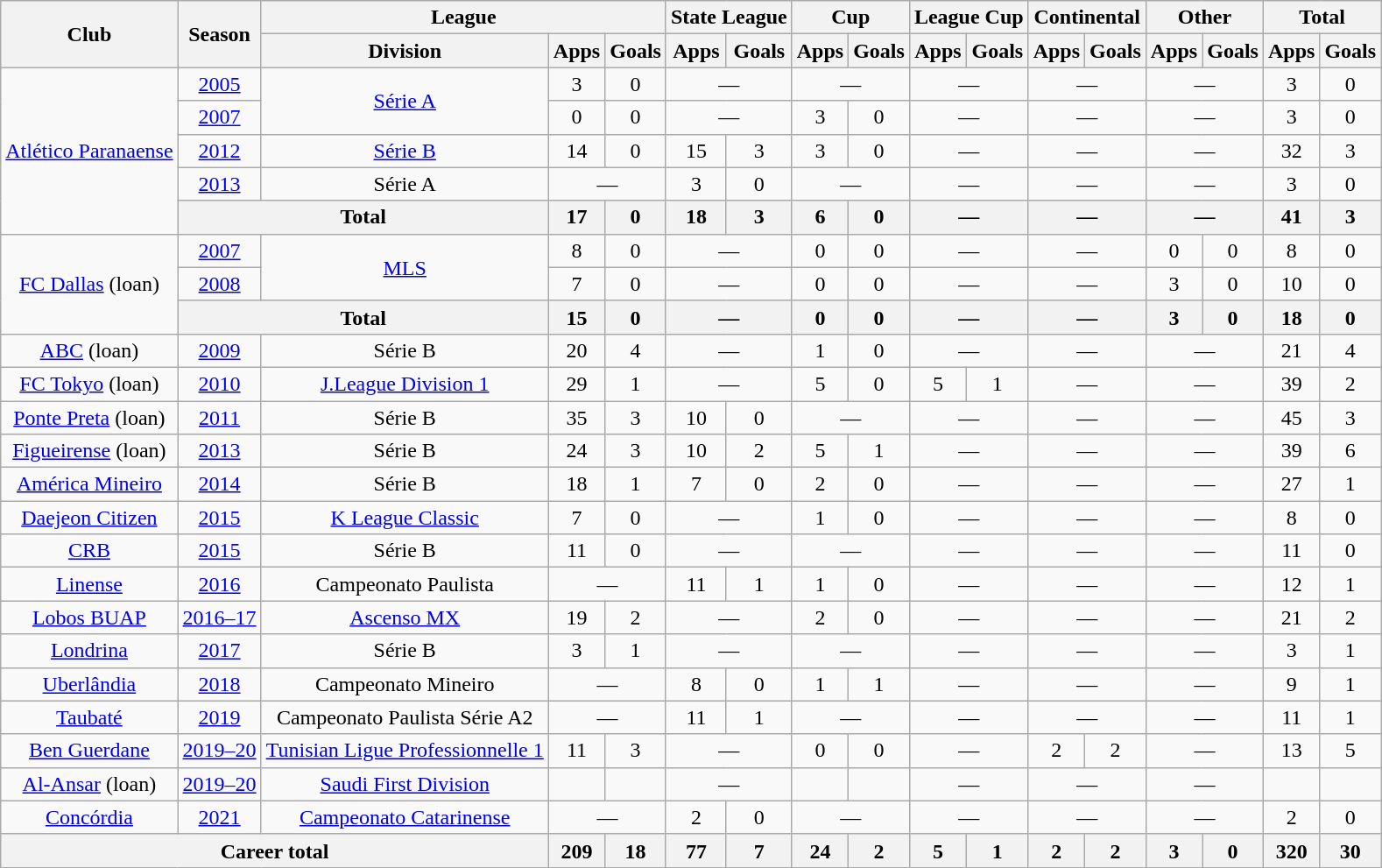<table class="wikitable" style="text-align: center;">
<tr>
<th rowspan="2">Club</th>
<th rowspan="2">Season</th>
<th colspan="3">League</th>
<th colspan="2">State League</th>
<th colspan="2">Cup</th>
<th colspan="2">League Cup</th>
<th colspan="2">Continental</th>
<th colspan="2">Other</th>
<th colspan="2">Total</th>
</tr>
<tr>
<th>Division</th>
<th>Apps</th>
<th>Goals</th>
<th>Apps</th>
<th>Goals</th>
<th>Apps</th>
<th>Goals</th>
<th>Apps</th>
<th>Goals</th>
<th>Apps</th>
<th>Goals</th>
<th>Apps</th>
<th>Goals</th>
<th>Apps</th>
<th>Goals</th>
</tr>
<tr>
<td rowspan="5"><a href='#'>Atlético Paranaense</a></td>
<td><a href='#'>2005</a></td>
<td rowspan="2"><a href='#'>Série A</a></td>
<td>3</td>
<td>0</td>
<td colspan="2">—</td>
<td colspan="2">—</td>
<td colspan="2">—</td>
<td colspan="2">—</td>
<td colspan="2">—</td>
<td>3</td>
<td>0</td>
</tr>
<tr>
<td><a href='#'>2007</a></td>
<td>0</td>
<td>0</td>
<td colspan="2">—</td>
<td>3</td>
<td>0</td>
<td colspan="2">—</td>
<td colspan="2">—</td>
<td colspan="2">—</td>
<td>3</td>
<td>0</td>
</tr>
<tr>
<td><a href='#'>2012</a></td>
<td><a href='#'>Série B</a></td>
<td>14</td>
<td>0</td>
<td>15</td>
<td>3</td>
<td>3</td>
<td>0</td>
<td colspan="2">—</td>
<td colspan="2">—</td>
<td colspan="2">—</td>
<td>32</td>
<td>3</td>
</tr>
<tr>
<td><a href='#'>2013</a></td>
<td>Série A</td>
<td colspan="2">—</td>
<td>3</td>
<td>0</td>
<td colspan="2">—</td>
<td colspan="2">—</td>
<td colspan="2">—</td>
<td colspan="2">—</td>
<td>3</td>
<td>0</td>
</tr>
<tr>
<th colspan="2">Total</th>
<th>17</th>
<th>0</th>
<th>18</th>
<th>3</th>
<th>6</th>
<th>0</th>
<th colspan="2">—</th>
<th colspan="2">—</th>
<th colspan="2">—</th>
<th>41</th>
<th>3</th>
</tr>
<tr>
<td rowspan="3"><a href='#'>FC Dallas</a> (loan)</td>
<td><a href='#'>2007</a></td>
<td rowspan="2"><a href='#'>MLS</a></td>
<td>8</td>
<td>0</td>
<td colspan="2">—</td>
<td>0</td>
<td>0</td>
<td colspan="2">—</td>
<td colspan="2">—</td>
<td>0</td>
<td>0</td>
<td>8</td>
<td>0</td>
</tr>
<tr>
<td><a href='#'>2008</a></td>
<td>7</td>
<td>0</td>
<td colspan="2">—</td>
<td>0</td>
<td>0</td>
<td colspan="2">—</td>
<td colspan="2">—</td>
<td>3</td>
<td>0</td>
<td>10</td>
<td>0</td>
</tr>
<tr>
<th colspan="2">Total</th>
<th>15</th>
<th>0</th>
<th colspan="2">—</th>
<th>0</th>
<th>0</th>
<th colspan="2">—</th>
<th colspan="2">—</th>
<th>3</th>
<th>0</th>
<th>18</th>
<th>0</th>
</tr>
<tr>
<td><a href='#'>ABC</a> (loan)</td>
<td><a href='#'>2009</a></td>
<td>Série B</td>
<td>20</td>
<td>4</td>
<td colspan="2">—</td>
<td>1</td>
<td>0</td>
<td colspan="2">—</td>
<td colspan="2">—</td>
<td colspan="2">—</td>
<td>21</td>
<td>4</td>
</tr>
<tr>
<td><a href='#'>FC Tokyo</a> (loan)</td>
<td><a href='#'>2010</a></td>
<td><a href='#'>J.League Division 1</a></td>
<td>29</td>
<td>1</td>
<td colspan="2">—</td>
<td>5</td>
<td>0</td>
<td>5</td>
<td>1</td>
<td colspan="2">—</td>
<td colspan="2">—</td>
<td>39</td>
<td>2</td>
</tr>
<tr>
<td><a href='#'>Ponte Preta</a> (loan)</td>
<td><a href='#'>2011</a></td>
<td>Série B</td>
<td>35</td>
<td>3</td>
<td>10</td>
<td>0</td>
<td colspan="2">—</td>
<td colspan="2">—</td>
<td colspan="2">—</td>
<td colspan="2">—</td>
<td>45</td>
<td>3</td>
</tr>
<tr>
<td><a href='#'>Figueirense</a> (loan)</td>
<td><a href='#'>2013</a></td>
<td>Série B</td>
<td>24</td>
<td>3</td>
<td>10</td>
<td>2</td>
<td>5</td>
<td>1</td>
<td colspan="2">—</td>
<td colspan="2">—</td>
<td colspan="2">—</td>
<td>39</td>
<td>6</td>
</tr>
<tr>
<td><a href='#'>América Mineiro</a></td>
<td><a href='#'>2014</a></td>
<td>Série B</td>
<td>18</td>
<td>1</td>
<td>7</td>
<td>0</td>
<td>2</td>
<td>0</td>
<td colspan="2">—</td>
<td colspan="2">—</td>
<td colspan="2">—</td>
<td>27</td>
<td>1</td>
</tr>
<tr>
<td><a href='#'>Daejeon Citizen</a></td>
<td><a href='#'>2015</a></td>
<td><a href='#'>K League Classic</a></td>
<td>7</td>
<td>0</td>
<td colspan="2">—</td>
<td>1</td>
<td>0</td>
<td colspan="2">—</td>
<td colspan="2">—</td>
<td colspan="2">—</td>
<td>8</td>
<td>0</td>
</tr>
<tr>
<td><a href='#'>CRB</a></td>
<td><a href='#'>2015</a></td>
<td>Série B</td>
<td>11</td>
<td>0</td>
<td colspan="2">—</td>
<td colspan="2">—</td>
<td colspan="2">—</td>
<td colspan="2">—</td>
<td colspan="2">—</td>
<td>11</td>
<td>0</td>
</tr>
<tr>
<td><a href='#'>Linense</a></td>
<td><a href='#'>2016</a></td>
<td>Campeonato Paulista</td>
<td colspan="2">—</td>
<td>11</td>
<td>1</td>
<td>1</td>
<td>0</td>
<td colspan="2">—</td>
<td colspan="2">—</td>
<td colspan="2">—</td>
<td>12</td>
<td>1</td>
</tr>
<tr>
<td><a href='#'>Lobos BUAP</a></td>
<td><a href='#'>2016–17</a></td>
<td><a href='#'>Ascenso MX</a></td>
<td>19</td>
<td>2</td>
<td colspan="2">—</td>
<td>2</td>
<td>0</td>
<td colspan="2">—</td>
<td colspan="2">—</td>
<td colspan="2">—</td>
<td>21</td>
<td>2</td>
</tr>
<tr>
<td><a href='#'>Londrina</a></td>
<td><a href='#'>2017</a></td>
<td>Série B</td>
<td>3</td>
<td>1</td>
<td colspan="2">—</td>
<td colspan="2">—</td>
<td colspan="2">—</td>
<td colspan="2">—</td>
<td colspan="2">—</td>
<td>3</td>
<td>1</td>
</tr>
<tr>
<td><a href='#'>Uberlândia</a></td>
<td><a href='#'>2018</a></td>
<td>Campeonato Mineiro</td>
<td colspan="2">—</td>
<td>8</td>
<td>0</td>
<td>1</td>
<td>1</td>
<td colspan="2">—</td>
<td colspan="2">—</td>
<td colspan="2">—</td>
<td>9</td>
<td>1</td>
</tr>
<tr>
<td><a href='#'>Taubaté</a></td>
<td><a href='#'>2019</a></td>
<td>Campeonato Paulista Série A2</td>
<td colspan="2">—</td>
<td>11</td>
<td>1</td>
<td colspan="2">—</td>
<td colspan="2">—</td>
<td colspan="2">—</td>
<td colspan="2">—</td>
<td>11</td>
<td>1</td>
</tr>
<tr>
<td><a href='#'>Ben Guerdane</a></td>
<td><a href='#'>2019–20</a></td>
<td><a href='#'>Tunisian Ligue Professionnelle 1</a></td>
<td>11</td>
<td>3</td>
<td colspan="2">—</td>
<td>0</td>
<td>0</td>
<td colspan="2">—</td>
<td>2</td>
<td>2</td>
<td colspan="2">—</td>
<td>13</td>
<td>5</td>
</tr>
<tr>
<td><a href='#'>Al-Ansar</a> (loan)</td>
<td><a href='#'>2019–20</a></td>
<td><a href='#'>Saudi First Division</a></td>
<td></td>
<td></td>
<td colspan="2">—</td>
<td></td>
<td></td>
<td colspan="2">—</td>
<td colspan="2">—</td>
<td colspan="2">—</td>
<td></td>
<td></td>
</tr>
<tr>
<td><a href='#'>Concórdia</a></td>
<td><a href='#'>2021</a></td>
<td><a href='#'>Campeonato Catarinense</a></td>
<td colspan="2">—</td>
<td>2</td>
<td>0</td>
<td colspan="2">—</td>
<td colspan="2">—</td>
<td colspan="2">—</td>
<td colspan="2">—</td>
<td>2</td>
<td>0</td>
</tr>
<tr>
<th colspan="3">Career total</th>
<th>209</th>
<th>18</th>
<th>77</th>
<th>7</th>
<th>24</th>
<th>2</th>
<th>5</th>
<th>1</th>
<th>2</th>
<th>2</th>
<th>3</th>
<th>0</th>
<th>320</th>
<th>30</th>
</tr>
</table>
